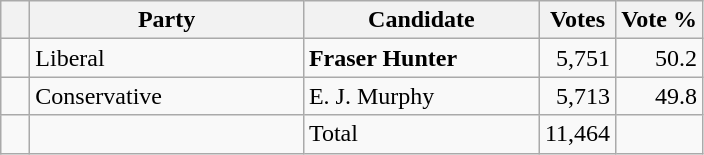<table class="wikitable">
<tr>
<th></th>
<th scope="col" style="width:175px;">Party</th>
<th scope="col" style="width:150px;">Candidate</th>
<th>Votes</th>
<th>Vote %</th>
</tr>
<tr>
<td>   </td>
<td>Liberal</td>
<td><strong>Fraser Hunter</strong></td>
<td align=right>5,751</td>
<td align=right>50.2</td>
</tr>
<tr>
<td>   </td>
<td>Conservative</td>
<td>E. J. Murphy</td>
<td align=right>5,713</td>
<td align=right>49.8</td>
</tr>
<tr>
<td></td>
<td></td>
<td>Total</td>
<td align=right>11,464</td>
<td></td>
</tr>
</table>
